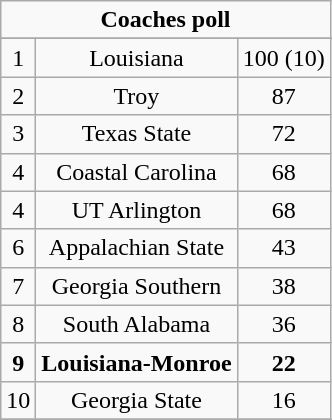<table class="wikitable">
<tr align="center">
<td align="center" Colspan="3"><strong>Coaches poll</strong></td>
</tr>
<tr align="center">
</tr>
<tr align="center">
<td>1</td>
<td>Louisiana</td>
<td>100 (10)</td>
</tr>
<tr align="center">
<td>2</td>
<td>Troy</td>
<td>87</td>
</tr>
<tr align="center">
<td>3</td>
<td>Texas State</td>
<td>72</td>
</tr>
<tr align="center">
<td>4</td>
<td>Coastal Carolina</td>
<td>68</td>
</tr>
<tr align="center">
<td>4</td>
<td>UT Arlington</td>
<td>68</td>
</tr>
<tr align="center">
<td>6</td>
<td>Appalachian State</td>
<td>43</td>
</tr>
<tr align="center">
<td>7</td>
<td>Georgia Southern</td>
<td>38</td>
</tr>
<tr align="center">
<td>8</td>
<td>South Alabama</td>
<td>36</td>
</tr>
<tr align="center">
<td><strong>9</strong></td>
<td><strong>Louisiana-Monroe</strong></td>
<td><strong>22</strong></td>
</tr>
<tr align="center">
<td>10</td>
<td>Georgia State</td>
<td>16</td>
</tr>
<tr align="center">
</tr>
</table>
